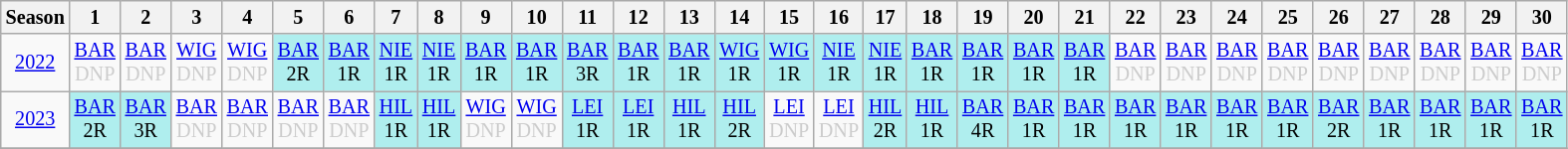<table class="wikitable" style="width:28%; margin:0; font-size:84%">
<tr>
<th>Season</th>
<th>1</th>
<th>2</th>
<th>3</th>
<th>4</th>
<th>5</th>
<th>6</th>
<th>7</th>
<th>8</th>
<th>9</th>
<th>10</th>
<th>11</th>
<th>12</th>
<th>13</th>
<th>14</th>
<th>15</th>
<th>16</th>
<th>17</th>
<th>18</th>
<th>19</th>
<th>20</th>
<th>21</th>
<th>22</th>
<th>23</th>
<th>24</th>
<th>25</th>
<th>26</th>
<th>27</th>
<th>28</th>
<th>29</th>
<th>30</th>
</tr>
<tr>
<td style="text-align:center;" background:#efefef;"><a href='#'>2022</a></td>
<td style="text-align:center; color:#ccc;"><a href='#'>BAR</a><br>DNP</td>
<td style="text-align:center; color:#ccc;"><a href='#'>BAR</a><br>DNP</td>
<td style="text-align:center; color:#ccc;"><a href='#'>WIG</a><br>DNP</td>
<td style="text-align:center; color:#ccc;"><a href='#'>WIG</a><br>DNP</td>
<td style="text-align:center; background:#afeeee;"><a href='#'>BAR</a><br>2R</td>
<td style="text-align:center; background:#afeeee;"><a href='#'>BAR</a><br>1R</td>
<td style="text-align:center; background:#afeeee;"><a href='#'>NIE</a><br>1R</td>
<td style="text-align:center; background:#afeeee;"><a href='#'>NIE</a><br>1R</td>
<td style="text-align:center; background:#afeeee;"><a href='#'>BAR</a><br>1R</td>
<td style="text-align:center; background:#afeeee;"><a href='#'>BAR</a><br>1R</td>
<td style="text-align:center; background:#afeeee;"><a href='#'>BAR</a><br>3R</td>
<td style="text-align:center; background:#afeeee;"><a href='#'>BAR</a><br>1R</td>
<td style="text-align:center; background:#afeeee;"><a href='#'>BAR</a><br>1R</td>
<td style="text-align:center; background:#afeeee;"><a href='#'>WIG</a><br>1R</td>
<td style="text-align:center; background:#afeeee;"><a href='#'>WIG</a><br>1R</td>
<td style="text-align:center; background:#afeeee;"><a href='#'>NIE</a><br>1R</td>
<td style="text-align:center; background:#afeeee;"><a href='#'>NIE</a><br>1R</td>
<td style="text-align:center; background:#afeeee;"><a href='#'>BAR</a><br>1R</td>
<td style="text-align:center; background:#afeeee;"><a href='#'>BAR</a><br>1R</td>
<td style="text-align:center; background:#afeeee;"><a href='#'>BAR</a><br>1R</td>
<td style="text-align:center; background:#afeeee;"><a href='#'>BAR</a><br>1R</td>
<td style="text-align:center; color:#ccc;"><a href='#'>BAR</a><br>DNP</td>
<td style="text-align:center; color:#ccc;"><a href='#'>BAR</a><br>DNP</td>
<td style="text-align:center; color:#ccc;"><a href='#'>BAR</a><br>DNP</td>
<td style="text-align:center; color:#ccc;"><a href='#'>BAR</a><br>DNP</td>
<td style="text-align:center; color:#ccc;"><a href='#'>BAR</a><br>DNP</td>
<td style="text-align:center; color:#ccc;"><a href='#'>BAR</a><br>DNP</td>
<td style="text-align:center; color:#ccc;"><a href='#'>BAR</a><br>DNP</td>
<td style="text-align:center; color:#ccc;"><a href='#'>BAR</a><br>DNP</td>
<td style="text-align:center; color:#ccc;"><a href='#'>BAR</a><br>DNP</td>
</tr>
<tr>
<td style="text-align:center;" background:#efefef;"><a href='#'>2023</a></td>
<td style="text-align:center; background:#afeeee;"><a href='#'>BAR</a><br>2R</td>
<td style="text-align:center; background:#afeeee;"><a href='#'>BAR</a><br>3R</td>
<td style="text-align:center; color:#ccc;"><a href='#'>BAR</a><br>DNP</td>
<td style="text-align:center; color:#ccc;"><a href='#'>BAR</a><br>DNP</td>
<td style="text-align:center; color:#ccc;"><a href='#'>BAR</a><br>DNP</td>
<td style="text-align:center; color:#ccc;"><a href='#'>BAR</a><br>DNP</td>
<td style="text-align:center; background:#afeeee;"><a href='#'>HIL</a><br>1R</td>
<td style="text-align:center; background:#afeeee;"><a href='#'>HIL</a><br>1R</td>
<td style="text-align:center; color:#ccc;"><a href='#'>WIG</a><br>DNP</td>
<td style="text-align:center; color:#ccc;"><a href='#'>WIG</a><br>DNP</td>
<td style="text-align:center; background:#afeeee;"><a href='#'>LEI</a><br>1R</td>
<td style="text-align:center; background:#afeeee;"><a href='#'>LEI</a><br>1R</td>
<td style="text-align:center; background:#afeeee;"><a href='#'>HIL</a><br>1R</td>
<td style="text-align:center; background:#afeeee;"><a href='#'>HIL</a><br>2R</td>
<td style="text-align:center; color:#ccc;"><a href='#'>LEI</a><br>DNP</td>
<td style="text-align:center; color:#ccc;"><a href='#'>LEI</a><br>DNP</td>
<td style="text-align:center; background:#afeeee;"><a href='#'>HIL</a><br>2R</td>
<td style="text-align:center; background:#afeeee;"><a href='#'>HIL</a><br>1R</td>
<td style="text-align:center; background:#afeeee;"><a href='#'>BAR</a><br>4R</td>
<td style="text-align:center; background:#afeeee;"><a href='#'>BAR</a><br>1R</td>
<td style="text-align:center; background:#afeeee;"><a href='#'>BAR</a><br>1R</td>
<td style="text-align:center; background:#afeeee;"><a href='#'>BAR</a><br>1R</td>
<td style="text-align:center; background:#afeeee;"><a href='#'>BAR</a><br>1R</td>
<td style="text-align:center; background:#afeeee;"><a href='#'>BAR</a><br>1R</td>
<td style="text-align:center; background:#afeeee;"><a href='#'>BAR</a><br>1R</td>
<td style="text-align:center; background:#afeeee;"><a href='#'>BAR</a><br>2R</td>
<td style="text-align:center; background:#afeeee;"><a href='#'>BAR</a><br>1R</td>
<td style="text-align:center; background:#afeeee;"><a href='#'>BAR</a><br>1R</td>
<td style="text-align:center; background:#afeeee;"><a href='#'>BAR</a><br>1R</td>
<td style="text-align:center; background:#afeeee;"><a href='#'>BAR</a><br>1R</td>
</tr>
<tr>
</tr>
</table>
